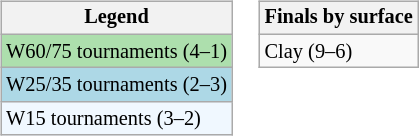<table>
<tr valign=top>
<td><br><table class="wikitable" style="font-size:85%">
<tr>
<th>Legend</th>
</tr>
<tr style="background:#addfad;">
<td>W60/75 tournaments (4–1)</td>
</tr>
<tr style="background:lightblue;">
<td>W25/35 tournaments (2–3)</td>
</tr>
<tr style="background:#f0f8ff;">
<td>W15 tournaments (3–2)</td>
</tr>
</table>
</td>
<td><br><table class="wikitable" style="font-size:85%">
<tr>
<th>Finals by surface</th>
</tr>
<tr>
<td>Clay (9–6)</td>
</tr>
</table>
</td>
</tr>
</table>
